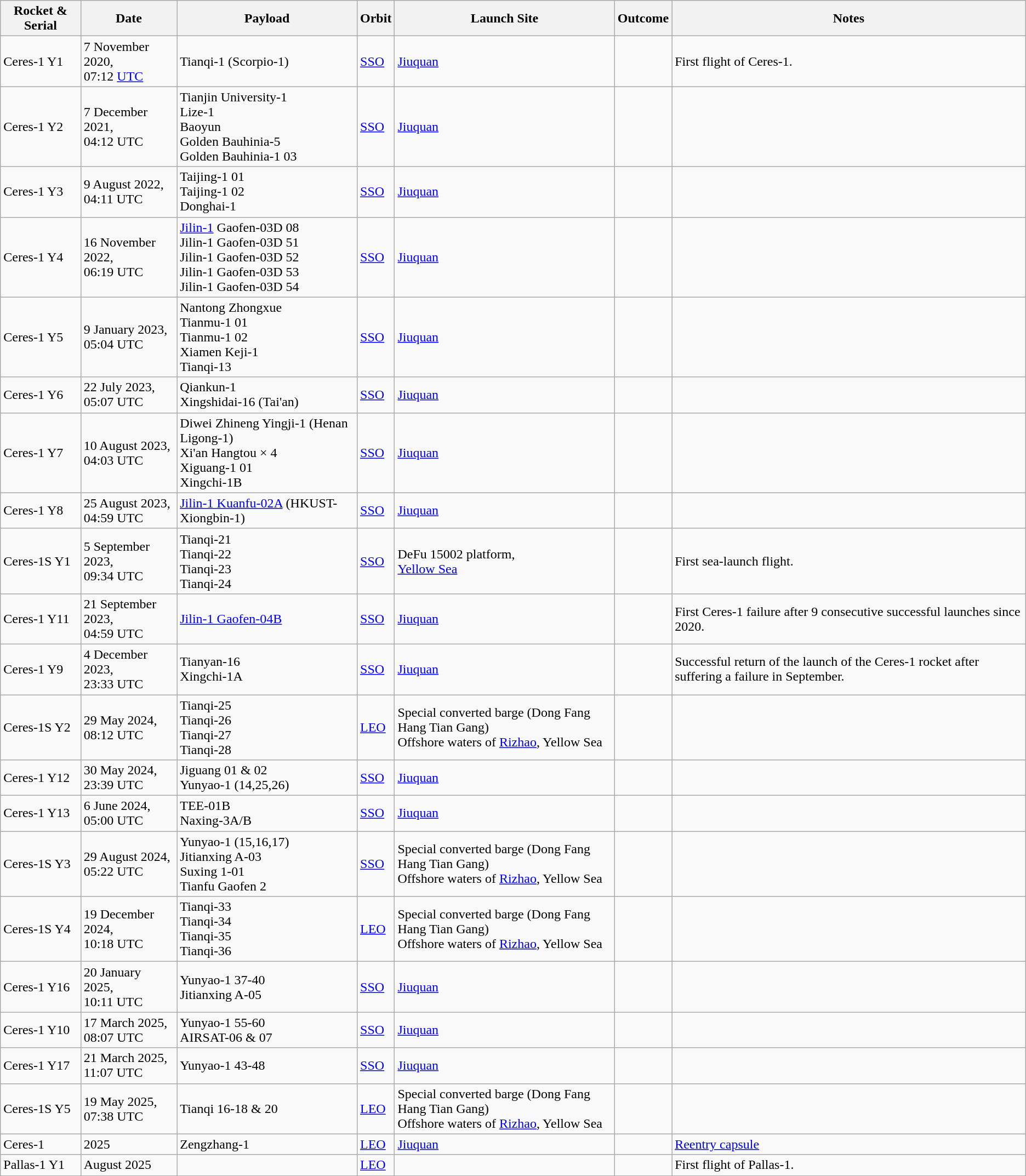<table class="wikitable">
<tr>
<th>Rocket & Serial</th>
<th>Date</th>
<th>Payload</th>
<th>Orbit</th>
<th>Launch Site</th>
<th>Outcome</th>
<th>Notes</th>
</tr>
<tr>
<td>Ceres-1 Y1</td>
<td>7 November 2020,<br>07:12 <a href='#'>UTC</a></td>
<td>Tianqi-1 (Scorpio-1)</td>
<td><a href='#'>SSO</a></td>
<td><a href='#'>Jiuquan</a></td>
<td></td>
<td>First flight of Ceres-1.</td>
</tr>
<tr>
<td>Ceres-1 Y2</td>
<td>7 December 2021,<br>04:12 UTC</td>
<td>Tianjin University-1<br>Lize-1<br>Baoyun<br>Golden Bauhinia-5<br>Golden Bauhinia-1 03</td>
<td><a href='#'>SSO</a></td>
<td><a href='#'>Jiuquan</a></td>
<td></td>
<td></td>
</tr>
<tr>
<td>Ceres-1 Y3</td>
<td>9 August 2022,<br>04:11 UTC</td>
<td>Taijing-1 01<br>Taijing-1 02<br>Donghai-1</td>
<td><a href='#'>SSO</a></td>
<td><a href='#'>Jiuquan</a></td>
<td></td>
<td></td>
</tr>
<tr>
<td>Ceres-1 Y4</td>
<td>16 November 2022,<br>06:19 UTC</td>
<td><a href='#'>Jilin-1</a> Gaofen-03D 08<br>Jilin-1 Gaofen-03D 51<br>Jilin-1 Gaofen-03D 52<br>Jilin-1 Gaofen-03D 53<br>Jilin-1 Gaofen-03D 54</td>
<td><a href='#'>SSO</a></td>
<td><a href='#'>Jiuquan</a></td>
<td></td>
<td></td>
</tr>
<tr>
<td>Ceres-1 Y5</td>
<td>9 January 2023,<br>05:04 UTC</td>
<td>Nantong Zhongxue<br>Tianmu-1 01<br>Tianmu-1 02<br>Xiamen Keji-1<br>Tianqi-13</td>
<td><a href='#'>SSO</a></td>
<td><a href='#'>Jiuquan</a></td>
<td></td>
<td></td>
</tr>
<tr>
<td>Ceres-1 Y6</td>
<td>22 July 2023,<br>05:07 UTC</td>
<td>Qiankun-1<br>Xingshidai-16 (Tai'an)</td>
<td><a href='#'>SSO</a></td>
<td><a href='#'>Jiuquan</a></td>
<td></td>
<td></td>
</tr>
<tr>
<td>Ceres-1 Y7</td>
<td>10 August 2023,<br>04:03 UTC</td>
<td>Diwei Zhineng Yingji-1 (Henan Ligong-1)<br>Xi'an Hangtou × 4<br>Xiguang-1 01<br>Xingchi-1B</td>
<td><a href='#'>SSO</a></td>
<td><a href='#'>Jiuquan</a></td>
<td></td>
<td></td>
</tr>
<tr>
<td>Ceres-1 Y8</td>
<td>25 August 2023,<br>04:59 UTC</td>
<td><a href='#'>Jilin-1 Kuanfu-02A</a> (HKUST-Xiongbin-1)</td>
<td><a href='#'>SSO</a></td>
<td><a href='#'>Jiuquan</a></td>
<td></td>
<td></td>
</tr>
<tr>
<td>Ceres-1S Y1</td>
<td>5 September 2023,<br>09:34 UTC</td>
<td>Tianqi-21<br>Tianqi-22<br>Tianqi-23<br>Tianqi-24</td>
<td><a href='#'>SSO</a></td>
<td>DeFu 15002 platform,<br><a href='#'>Yellow Sea</a></td>
<td></td>
<td>First sea-launch flight.</td>
</tr>
<tr>
<td>Ceres-1 Y11</td>
<td>21 September 2023,<br>04:59 UTC</td>
<td><a href='#'>Jilin-1 Gaofen-04B</a></td>
<td><a href='#'>SSO</a></td>
<td><a href='#'>Jiuquan</a></td>
<td></td>
<td>First Ceres-1 failure after 9 consecutive successful launches since 2020.</td>
</tr>
<tr>
<td>Ceres-1 Y9</td>
<td>4 December 2023,<br>23:33 UTC</td>
<td>Tianyan-16<br>Xingchi-1A</td>
<td><a href='#'>SSO</a></td>
<td><a href='#'>Jiuquan</a></td>
<td></td>
<td>Successful return of the launch of the Ceres-1 rocket after suffering a failure in September.</td>
</tr>
<tr>
<td>Ceres-1S Y2</td>
<td>29 May 2024,<br>08:12 UTC</td>
<td>Tianqi-25<br>Tianqi-26<br>Tianqi-27<br>Tianqi-28</td>
<td><a href='#'>LEO</a></td>
<td>Special converted barge (Dong Fang Hang Tian Gang)<br>Offshore waters of <a href='#'>Rizhao</a>, Yellow Sea</td>
<td></td>
<td></td>
</tr>
<tr>
<td>Ceres-1 Y12</td>
<td>30 May 2024,<br>23:39 UTC</td>
<td>Jiguang 01 & 02<br>Yunyao-1 (14,25,26)</td>
<td><a href='#'>SSO</a></td>
<td><a href='#'>Jiuquan</a></td>
<td></td>
<td></td>
</tr>
<tr>
<td>Ceres-1 Y13</td>
<td>6 June 2024,<br>05:00 UTC</td>
<td>TEE-01B<br>Naxing-3A/B</td>
<td><a href='#'>SSO</a></td>
<td><a href='#'>Jiuquan</a></td>
<td></td>
<td></td>
</tr>
<tr>
<td>Ceres-1S Y3</td>
<td>29 August 2024,<br>05:22 UTC</td>
<td>Yunyao-1 (15,16,17)<br>Jitianxing A-03<br>Suxing 1-01<br>Tianfu Gaofen 2</td>
<td><a href='#'>SSO</a></td>
<td>Special converted barge (Dong Fang Hang Tian Gang)<br>Offshore waters of <a href='#'>Rizhao</a>, Yellow Sea</td>
<td></td>
<td></td>
</tr>
<tr>
<td>Ceres-1S Y4</td>
<td>19 December 2024,<br>10:18 UTC</td>
<td>Tianqi-33<br>Tianqi-34<br>Tianqi-35<br>Tianqi-36</td>
<td><a href='#'>LEO</a></td>
<td>Special converted barge (Dong Fang Hang Tian Gang)<br>Offshore waters of <a href='#'>Rizhao</a>, Yellow Sea</td>
<td></td>
<td></td>
</tr>
<tr>
<td>Ceres-1 Y16</td>
<td>20 January 2025,<br>10:11 UTC</td>
<td>Yunyao-1 37-40<br>Jitianxing A-05</td>
<td><a href='#'>SSO</a></td>
<td><a href='#'>Jiuquan</a></td>
<td></td>
<td></td>
</tr>
<tr>
<td>Ceres-1 Y10</td>
<td>17 March 2025,<br>08:07 UTC</td>
<td>Yunyao-1 55-60<br>AIRSAT-06 & 07</td>
<td><a href='#'>SSO</a></td>
<td><a href='#'>Jiuquan</a></td>
<td></td>
<td></td>
</tr>
<tr>
<td>Ceres-1 Y17</td>
<td>21 March 2025,<br>11:07 UTC</td>
<td>Yunyao-1 43-48</td>
<td><a href='#'>SSO</a></td>
<td><a href='#'>Jiuquan</a></td>
<td></td>
<td></td>
</tr>
<tr>
<td>Ceres-1S Y5</td>
<td>19 May 2025,<br>07:38 UTC</td>
<td>Tianqi 16-18 & 20</td>
<td><a href='#'>LEO</a></td>
<td>Special converted barge (Dong Fang Hang Tian Gang)<br>Offshore waters of <a href='#'>Rizhao</a>, Yellow Sea</td>
<td></td>
<td></td>
</tr>
<tr>
<td>Ceres-1</td>
<td>2025<br></td>
<td>Zengzhang-1</td>
<td><a href='#'>LEO</a></td>
<td><a href='#'>Jiuquan</a></td>
<td></td>
<td><a href='#'>Reentry capsule</a></td>
</tr>
<tr>
<td>Pallas-1 Y1</td>
<td>August 2025</td>
<td></td>
<td><a href='#'>LEO</a></td>
<td></td>
<td></td>
<td>First flight of Pallas-1.</td>
</tr>
</table>
